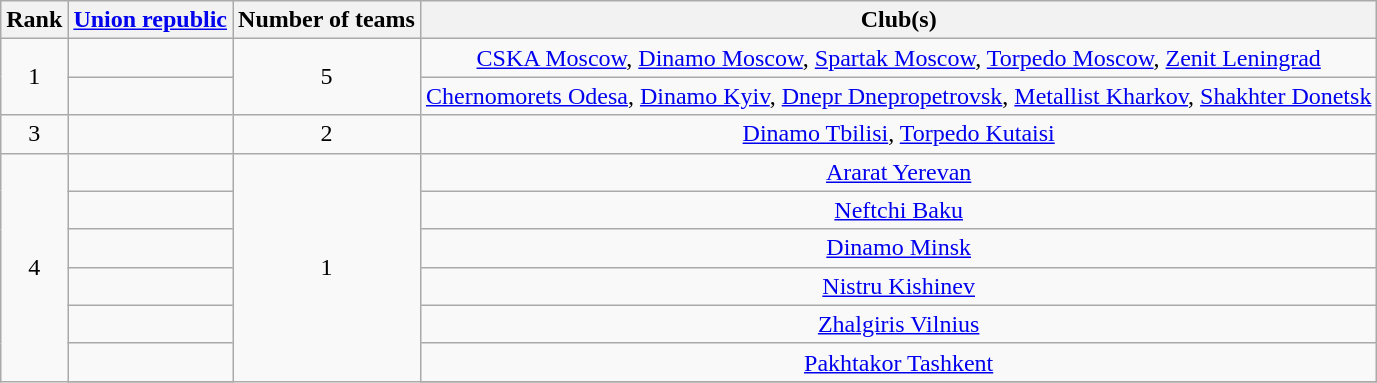<table class="wikitable">
<tr>
<th>Rank</th>
<th><a href='#'>Union republic</a></th>
<th>Number of teams</th>
<th>Club(s)</th>
</tr>
<tr>
<td align="center" rowspan=2>1</td>
<td></td>
<td align="center" rowspan=2>5</td>
<td align="center"><a href='#'>CSKA Moscow</a>, <a href='#'>Dinamo Moscow</a>, <a href='#'>Spartak Moscow</a>, <a href='#'>Torpedo Moscow</a>, <a href='#'>Zenit Leningrad</a></td>
</tr>
<tr>
<td></td>
<td align="center"><a href='#'>Chernomorets Odesa</a>, <a href='#'>Dinamo Kyiv</a>, <a href='#'>Dnepr Dnepropetrovsk</a>, <a href='#'>Metallist Kharkov</a>, <a href='#'>Shakhter Donetsk</a></td>
</tr>
<tr>
<td align="center" rowspan=1>3</td>
<td></td>
<td align="center" rowspan=1>2</td>
<td align="center"><a href='#'>Dinamo Tbilisi</a>, <a href='#'>Torpedo Kutaisi</a></td>
</tr>
<tr>
<td align="center" rowspan=7>4</td>
<td></td>
<td align="center" rowspan=7>1</td>
<td align="center"><a href='#'>Ararat Yerevan</a></td>
</tr>
<tr>
<td></td>
<td align="center"><a href='#'>Neftchi Baku</a></td>
</tr>
<tr>
<td></td>
<td align="center"><a href='#'>Dinamo Minsk</a></td>
</tr>
<tr>
<td></td>
<td align="center"><a href='#'>Nistru Kishinev</a></td>
</tr>
<tr>
<td></td>
<td align="center"><a href='#'>Zhalgiris Vilnius</a></td>
</tr>
<tr>
<td></td>
<td align="center"><a href='#'>Pakhtakor Tashkent</a></td>
</tr>
<tr>
</tr>
</table>
